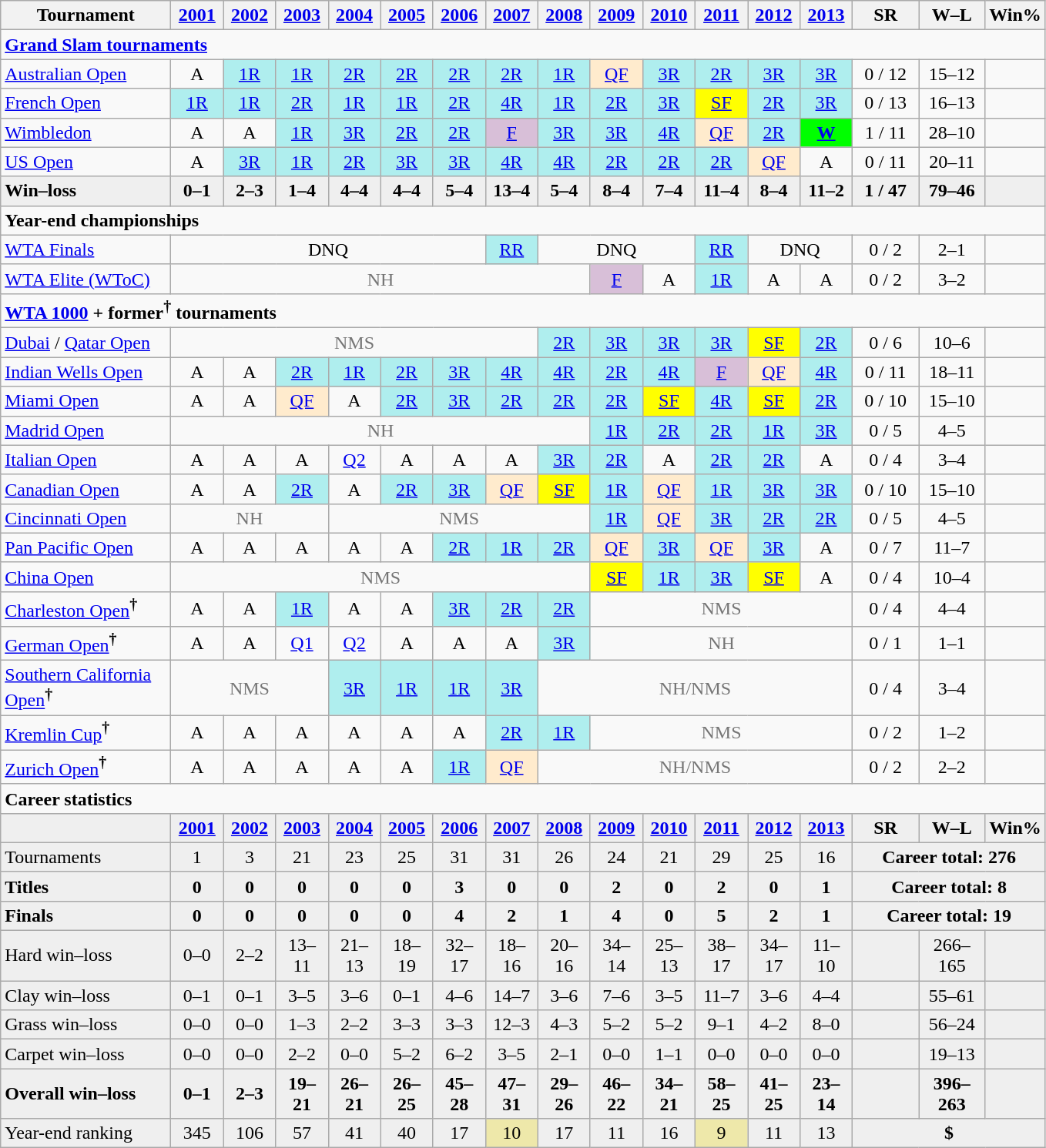<table class="wikitable nowrap" style=text-align:center>
<tr>
<th width="140">Tournament</th>
<th width="38"><a href='#'>2001</a></th>
<th width="38"><a href='#'>2002</a></th>
<th width="38"><a href='#'>2003</a></th>
<th width="38"><a href='#'>2004</a></th>
<th width="38"><a href='#'>2005</a></th>
<th width="38"><a href='#'>2006</a></th>
<th width="38"><a href='#'>2007</a></th>
<th width="38"><a href='#'>2008</a></th>
<th width="38"><a href='#'>2009</a></th>
<th width="38"><a href='#'>2010</a></th>
<th width="38"><a href='#'>2011</a></th>
<th width="38"><a href='#'>2012</a></th>
<th width="38"><a href='#'>2013</a></th>
<th width="50">SR</th>
<th width="50">W–L</th>
<th>Win%</th>
</tr>
<tr>
<td colspan="17" align="left"><strong><a href='#'>Grand Slam tournaments</a></strong></td>
</tr>
<tr>
<td align="left"><a href='#'>Australian Open</a></td>
<td>A</td>
<td bgcolor="afeeee"><a href='#'>1R</a></td>
<td bgcolor="afeeee"><a href='#'>1R</a></td>
<td bgcolor="afeeee"><a href='#'>2R</a></td>
<td bgcolor="afeeee"><a href='#'>2R</a></td>
<td bgcolor="afeeee"><a href='#'>2R</a></td>
<td bgcolor="afeeee"><a href='#'>2R</a></td>
<td bgcolor="afeeee"><a href='#'>1R</a></td>
<td bgcolor="ffebcd"><a href='#'>QF</a></td>
<td bgcolor="afeeee"><a href='#'>3R</a></td>
<td bgcolor="afeeee"><a href='#'>2R</a></td>
<td bgcolor="afeeee"><a href='#'>3R</a></td>
<td bgcolor="afeeee"><a href='#'>3R</a></td>
<td>0 / 12</td>
<td>15–12</td>
<td></td>
</tr>
<tr>
<td align="left"><a href='#'>French Open</a></td>
<td bgcolor="afeeee"><a href='#'>1R</a></td>
<td bgcolor="afeeee"><a href='#'>1R</a></td>
<td bgcolor="afeeee"><a href='#'>2R</a></td>
<td bgcolor="afeeee"><a href='#'>1R</a></td>
<td bgcolor="afeeee"><a href='#'>1R</a></td>
<td bgcolor="afeeee"><a href='#'>2R</a></td>
<td bgcolor="afeeee"><a href='#'>4R</a></td>
<td bgcolor="afeeee"><a href='#'>1R</a></td>
<td bgcolor="afeeee"><a href='#'>2R</a></td>
<td bgcolor="afeeee"><a href='#'>3R</a></td>
<td bgcolor="yellow"><a href='#'>SF</a></td>
<td bgcolor="afeeee"><a href='#'>2R</a></td>
<td bgcolor="afeeee"><a href='#'>3R</a></td>
<td>0 / 13</td>
<td>16–13</td>
<td></td>
</tr>
<tr>
<td align="left"><a href='#'>Wimbledon</a></td>
<td>A</td>
<td>A</td>
<td bgcolor="afeeee"><a href='#'>1R</a></td>
<td bgcolor="afeeee"><a href='#'>3R</a></td>
<td bgcolor="afeeee"><a href='#'>2R</a></td>
<td bgcolor="afeeee"><a href='#'>2R</a></td>
<td bgcolor="thistle"><a href='#'>F</a></td>
<td bgcolor="afeeee"><a href='#'>3R</a></td>
<td bgcolor="afeeee"><a href='#'>3R</a></td>
<td bgcolor="afeeee"><a href='#'>4R</a></td>
<td bgcolor="ffebcd"><a href='#'>QF</a></td>
<td bgcolor="afeeee"><a href='#'>2R</a></td>
<td bgcolor="lime"><a href='#'><strong>W</strong></a></td>
<td>1 / 11</td>
<td>28–10</td>
<td></td>
</tr>
<tr>
<td align="left"><a href='#'>US Open</a></td>
<td>A</td>
<td bgcolor="afeeee"><a href='#'>3R</a></td>
<td bgcolor="afeeee"><a href='#'>1R</a></td>
<td bgcolor="afeeee"><a href='#'>2R</a></td>
<td bgcolor="afeeee"><a href='#'>3R</a></td>
<td bgcolor="afeeee"><a href='#'>3R</a></td>
<td bgcolor="afeeee"><a href='#'>4R</a></td>
<td bgcolor="afeeee"><a href='#'>4R</a></td>
<td bgcolor="afeeee"><a href='#'>2R</a></td>
<td bgcolor="afeeee"><a href='#'>2R</a></td>
<td bgcolor="afeeee"><a href='#'>2R</a></td>
<td bgcolor="ffebcd"><a href='#'>QF</a></td>
<td>A</td>
<td>0 / 11</td>
<td>20–11</td>
<td></td>
</tr>
<tr style=background:#efefef;font-weight:bold>
<td style="text-align:left">Win–loss</td>
<td>0–1</td>
<td>2–3</td>
<td>1–4</td>
<td>4–4</td>
<td>4–4</td>
<td>5–4</td>
<td>13–4</td>
<td>5–4</td>
<td>8–4</td>
<td>7–4</td>
<td>11–4</td>
<td>8–4</td>
<td>11–2</td>
<td>1 / 47</td>
<td>79–46</td>
<td></td>
</tr>
<tr>
<td colspan="17" align="left"><strong>Year-end championships</strong></td>
</tr>
<tr>
<td align="left"><a href='#'>WTA Finals</a></td>
<td colspan="6">DNQ</td>
<td bgcolor="afeeee"><a href='#'>RR</a></td>
<td colspan="3">DNQ</td>
<td bgcolor="afeeee"><a href='#'>RR</a></td>
<td colspan="2">DNQ</td>
<td>0 / 2</td>
<td>2–1</td>
<td></td>
</tr>
<tr>
<td align="left"><a href='#'>WTA Elite (WToC)</a></td>
<td colspan="8" style="color:#767676">NH</td>
<td bgcolor="thistle"><a href='#'>F</a></td>
<td>A</td>
<td bgcolor="afeeee"><a href='#'>1R</a></td>
<td>A</td>
<td>A</td>
<td>0 / 2</td>
<td>3–2</td>
<td></td>
</tr>
<tr>
<td colspan="17" align="left"><strong><a href='#'>WTA 1000</a> + former<sup>†</sup> tournaments</strong></td>
</tr>
<tr>
<td align="left"><a href='#'>Dubai</a> / <a href='#'>Qatar Open</a></td>
<td colspan="7" style="color:#767676">NMS</td>
<td bgcolor=afeeee><a href='#'>2R</a></td>
<td bgcolor="afeeee"><a href='#'>3R</a></td>
<td bgcolor="afeeee"><a href='#'>3R</a></td>
<td bgcolor="afeeee"><a href='#'>3R</a></td>
<td bgcolor=yellow><a href='#'>SF</a></td>
<td bgcolor=afeeee><a href='#'>2R</a></td>
<td>0 / 6</td>
<td>10–6</td>
<td></td>
</tr>
<tr>
<td align="left"><a href='#'>Indian Wells Open</a></td>
<td>A</td>
<td>A</td>
<td bgcolor="afeeee"><a href='#'>2R</a></td>
<td bgcolor="afeeee"><a href='#'>1R</a></td>
<td bgcolor="afeeee"><a href='#'>2R</a></td>
<td bgcolor="afeeee"><a href='#'>3R</a></td>
<td bgcolor="afeeee"><a href='#'>4R</a></td>
<td bgcolor="afeeee"><a href='#'>4R</a></td>
<td bgcolor="afeeee"><a href='#'>2R</a></td>
<td bgcolor="afeeee"><a href='#'>4R</a></td>
<td bgcolor="thistle"><a href='#'>F</a></td>
<td bgcolor="ffebcd"><a href='#'>QF</a></td>
<td bgcolor="afeeee"><a href='#'>4R</a></td>
<td>0 / 11</td>
<td>18–11</td>
<td></td>
</tr>
<tr>
<td align="left"><a href='#'>Miami Open</a></td>
<td>A</td>
<td>A</td>
<td bgcolor="ffebcd"><a href='#'>QF</a></td>
<td>A</td>
<td bgcolor="afeeee"><a href='#'>2R</a></td>
<td bgcolor="afeeee"><a href='#'>3R</a></td>
<td bgcolor="afeeee"><a href='#'>2R</a></td>
<td bgcolor="afeeee"><a href='#'>2R</a></td>
<td bgcolor="afeeee"><a href='#'>2R</a></td>
<td bgcolor="yellow"><a href='#'>SF</a></td>
<td bgcolor="afeeee"><a href='#'>4R</a></td>
<td bgcolor="yellow"><a href='#'>SF</a></td>
<td bgcolor="afeeee"><a href='#'>2R</a></td>
<td>0 / 10</td>
<td>15–10</td>
<td></td>
</tr>
<tr>
<td align="left"><a href='#'>Madrid Open</a></td>
<td colspan="8" style="color:#767676">NH</td>
<td bgcolor="afeeee"><a href='#'>1R</a></td>
<td bgcolor="afeeee"><a href='#'>2R</a></td>
<td bgcolor="afeeee"><a href='#'>2R</a></td>
<td bgcolor="afeeee"><a href='#'>1R</a></td>
<td bgcolor="afeeee"><a href='#'>3R</a></td>
<td>0 / 5</td>
<td>4–5</td>
<td></td>
</tr>
<tr>
<td align="left"><a href='#'>Italian Open</a></td>
<td>A</td>
<td>A</td>
<td>A</td>
<td><a href='#'>Q2</a></td>
<td>A</td>
<td>A</td>
<td>A</td>
<td bgcolor="afeeee"><a href='#'>3R</a></td>
<td bgcolor="afeeee"><a href='#'>2R</a></td>
<td>A</td>
<td bgcolor="afeeee"><a href='#'>2R</a></td>
<td bgcolor="afeeee"><a href='#'>2R</a></td>
<td>A</td>
<td>0 / 4</td>
<td>3–4</td>
<td></td>
</tr>
<tr>
<td align="left"><a href='#'>Canadian Open</a></td>
<td>A</td>
<td>A</td>
<td bgcolor="afeeee"><a href='#'>2R</a></td>
<td>A</td>
<td bgcolor="afeeee"><a href='#'>2R</a></td>
<td bgcolor="afeeee"><a href='#'>3R</a></td>
<td bgcolor="ffebcd"><a href='#'>QF</a></td>
<td bgcolor="yellow"><a href='#'>SF</a></td>
<td bgcolor="afeeee"><a href='#'>1R</a></td>
<td bgcolor="ffebcd"><a href='#'>QF</a></td>
<td bgcolor="afeeee"><a href='#'>1R</a></td>
<td bgcolor="afeeee"><a href='#'>3R</a></td>
<td bgcolor="afeeee"><a href='#'>3R</a></td>
<td>0 / 10</td>
<td>15–10</td>
<td></td>
</tr>
<tr>
<td align="left"><a href='#'>Cincinnati Open</a></td>
<td colspan="3" style="color:#767676">NH</td>
<td colspan="5" style="color:#767676">NMS</td>
<td bgcolor="afeeee"><a href='#'>1R</a></td>
<td bgcolor="ffebcd"><a href='#'>QF</a></td>
<td bgcolor="afeeee"><a href='#'>3R</a></td>
<td bgcolor="afeeee"><a href='#'>2R</a></td>
<td bgcolor="afeeee"><a href='#'>2R</a></td>
<td>0 / 5</td>
<td>4–5</td>
<td></td>
</tr>
<tr>
<td align="left"><a href='#'>Pan Pacific Open</a></td>
<td>A</td>
<td>A</td>
<td>A</td>
<td>A</td>
<td>A</td>
<td bgcolor="afeeee"><a href='#'>2R</a></td>
<td bgcolor="afeeee"><a href='#'>1R</a></td>
<td bgcolor="afeeee"><a href='#'>2R</a></td>
<td bgcolor="ffebcd"><a href='#'>QF</a></td>
<td bgcolor="afeeee"><a href='#'>3R</a></td>
<td bgcolor="ffebcd"><a href='#'>QF</a></td>
<td bgcolor="afeeee"><a href='#'>3R</a></td>
<td>A</td>
<td>0 / 7</td>
<td>11–7</td>
<td></td>
</tr>
<tr>
<td align="left"><a href='#'>China Open</a></td>
<td colspan="8" style="color:#767676">NMS</td>
<td bgcolor="yellow"><a href='#'>SF</a></td>
<td bgcolor="afeeee"><a href='#'>1R</a></td>
<td bgcolor="afeeee"><a href='#'>3R</a></td>
<td bgcolor="yellow"><a href='#'>SF</a></td>
<td>A</td>
<td>0 / 4</td>
<td>10–4</td>
<td></td>
</tr>
<tr>
<td align="left"><a href='#'>Charleston Open</a><strong><sup>†</sup></strong></td>
<td>A</td>
<td>A</td>
<td bgcolor="afeeee"><a href='#'>1R</a></td>
<td>A</td>
<td>A</td>
<td bgcolor="afeeee"><a href='#'>3R</a></td>
<td bgcolor="afeeee"><a href='#'>2R</a></td>
<td bgcolor="afeeee"><a href='#'>2R</a></td>
<td colspan="5" style="color:#767676">NMS</td>
<td>0 / 4</td>
<td>4–4</td>
<td></td>
</tr>
<tr>
<td align="left"><a href='#'>German Open</a><strong><sup>†</sup></strong></td>
<td>A</td>
<td>A</td>
<td><a href='#'>Q1</a></td>
<td><a href='#'>Q2</a></td>
<td>A</td>
<td>A</td>
<td>A</td>
<td bgcolor="afeeee"><a href='#'>3R</a></td>
<td colspan="5" style="color:#767676">NH</td>
<td>0 / 1</td>
<td>1–1</td>
<td></td>
</tr>
<tr>
<td align="left"><a href='#'>Southern California Open</a><strong><sup>†</sup></strong></td>
<td colspan="3" style="color:#767676">NMS</td>
<td bgcolor="afeeee"><a href='#'>3R</a></td>
<td bgcolor="afeeee"><a href='#'>1R</a></td>
<td bgcolor="afeeee"><a href='#'>1R</a></td>
<td bgcolor="afeeee"><a href='#'>3R</a></td>
<td colspan="6" style="color:#767676">NH/NMS</td>
<td>0 / 4</td>
<td>3–4</td>
<td></td>
</tr>
<tr>
<td align="left"><a href='#'>Kremlin Cup</a><strong><sup>†</sup></strong></td>
<td>A</td>
<td>A</td>
<td>A</td>
<td>A</td>
<td>A</td>
<td>A</td>
<td bgcolor="afeeee"><a href='#'>2R</a></td>
<td bgcolor="afeeee"><a href='#'>1R</a></td>
<td colspan="5" style="color:#767676">NMS</td>
<td>0 / 2</td>
<td>1–2</td>
<td></td>
</tr>
<tr>
<td align="left"><a href='#'>Zurich Open</a><strong><sup>†</sup></strong></td>
<td>A</td>
<td>A</td>
<td>A</td>
<td>A</td>
<td>A</td>
<td bgcolor="afeeee"><a href='#'>1R</a></td>
<td bgcolor="ffebcd"><a href='#'>QF</a></td>
<td colspan="6" style="color:#767676">NH/NMS</td>
<td>0 / 2</td>
<td>2–2</td>
<td></td>
</tr>
<tr>
<td align=left colspan="17"><strong>Career statistics</strong></td>
</tr>
<tr style=background:#efefef;font-weight:bold>
<td></td>
<td><a href='#'>2001</a></td>
<td><a href='#'>2002</a></td>
<td><a href='#'>2003</a></td>
<td><a href='#'>2004</a></td>
<td><a href='#'>2005</a></td>
<td><a href='#'>2006</a></td>
<td><a href='#'>2007</a></td>
<td><a href='#'>2008</a></td>
<td><a href='#'>2009</a></td>
<td><a href='#'>2010</a></td>
<td><a href='#'>2011</a></td>
<td><a href='#'>2012</a></td>
<td><a href='#'>2013</a></td>
<td>SR</td>
<td>W–L</td>
<td>Win%</td>
</tr>
<tr bgcolor=efefef>
<td style="text-align:left">Tournaments</td>
<td>1</td>
<td>3</td>
<td>21</td>
<td>23</td>
<td>25</td>
<td>31</td>
<td>31</td>
<td>26</td>
<td>24</td>
<td>21</td>
<td>29</td>
<td>25</td>
<td>16</td>
<td colspan="3"><strong>Career total: 276</strong></td>
</tr>
<tr style=background:#efefef;font-weight:bold>
<td style="text-align:left">Titles</td>
<td>0</td>
<td>0</td>
<td>0</td>
<td>0</td>
<td>0</td>
<td>3</td>
<td>0</td>
<td>0</td>
<td>2</td>
<td>0</td>
<td>2</td>
<td>0</td>
<td>1</td>
<td colspan="3">Career total: 8</td>
</tr>
<tr style=background:#efefef;font-weight:bold>
<td style="text-align:left">Finals</td>
<td>0</td>
<td>0</td>
<td>0</td>
<td>0</td>
<td>0</td>
<td>4</td>
<td>2</td>
<td>1</td>
<td>4</td>
<td>0</td>
<td>5</td>
<td>2</td>
<td>1</td>
<td colspan="3">Career total: 19</td>
</tr>
<tr bgcolor=efefef>
<td align="left">Hard win–loss</td>
<td>0–0</td>
<td>2–2</td>
<td>13–11</td>
<td>21–13</td>
<td>18–19</td>
<td>32–17</td>
<td>18–16</td>
<td>20–16</td>
<td>34–14</td>
<td>25–13</td>
<td>38–17</td>
<td>34–17</td>
<td>11–10</td>
<td></td>
<td>266–165</td>
<td></td>
</tr>
<tr bgcolor=efefef>
<td align="left">Clay win–loss</td>
<td>0–1</td>
<td>0–1</td>
<td>3–5</td>
<td>3–6</td>
<td>0–1</td>
<td>4–6</td>
<td>14–7</td>
<td>3–6</td>
<td>7–6</td>
<td>3–5</td>
<td>11–7</td>
<td>3–6</td>
<td>4–4</td>
<td></td>
<td>55–61</td>
<td></td>
</tr>
<tr bgcolor=efefef>
<td align="left">Grass win–loss</td>
<td>0–0</td>
<td>0–0</td>
<td>1–3</td>
<td>2–2</td>
<td>3–3</td>
<td>3–3</td>
<td>12–3</td>
<td>4–3</td>
<td>5–2</td>
<td>5–2</td>
<td>9–1</td>
<td>4–2</td>
<td>8–0</td>
<td></td>
<td>56–24</td>
<td></td>
</tr>
<tr bgcolor=efefef>
<td align="left">Carpet win–loss</td>
<td>0–0</td>
<td>0–0</td>
<td>2–2</td>
<td>0–0</td>
<td>5–2</td>
<td>6–2</td>
<td>3–5</td>
<td>2–1</td>
<td>0–0</td>
<td>1–1</td>
<td>0–0</td>
<td>0–0</td>
<td>0–0</td>
<td></td>
<td>19–13</td>
<td></td>
</tr>
<tr style=background:#efefef;font-weight:bold>
<td style="text-align:left">Overall win–loss</td>
<td>0–1</td>
<td>2–3</td>
<td>19–21</td>
<td>26–21</td>
<td>26–25</td>
<td>45–28</td>
<td>47–31</td>
<td>29–26</td>
<td>46–22</td>
<td>34–21</td>
<td>58–25</td>
<td>41–25</td>
<td>23–14</td>
<td></td>
<td>396–263</td>
<td></td>
</tr>
<tr bgcolor=efefef>
<td style="text-align:left">Year-end ranking</td>
<td>345</td>
<td>106</td>
<td>57</td>
<td>41</td>
<td>40</td>
<td>17</td>
<td bgcolor="eee8aa">10</td>
<td>17</td>
<td>11</td>
<td>16</td>
<td bgcolor="eee8aa">9</td>
<td>11</td>
<td>13</td>
<td colspan="3"><strong>$</strong></td>
</tr>
</table>
